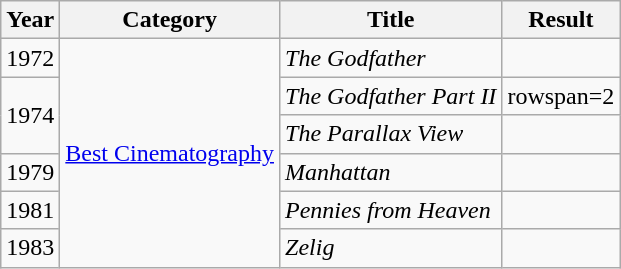<table class="wikitable">
<tr>
<th>Year</th>
<th>Category</th>
<th>Title</th>
<th>Result</th>
</tr>
<tr>
<td>1972</td>
<td rowspan=6><a href='#'>Best Cinematography</a></td>
<td><em>The Godfather</em></td>
<td></td>
</tr>
<tr>
<td rowspan=2>1974</td>
<td><em>The Godfather Part II</em></td>
<td>rowspan=2 </td>
</tr>
<tr>
<td><em>The Parallax View</em></td>
</tr>
<tr>
<td>1979</td>
<td><em>Manhattan</em></td>
<td></td>
</tr>
<tr>
<td>1981</td>
<td><em>Pennies from Heaven</em></td>
<td></td>
</tr>
<tr>
<td>1983</td>
<td><em>Zelig</em></td>
<td></td>
</tr>
</table>
